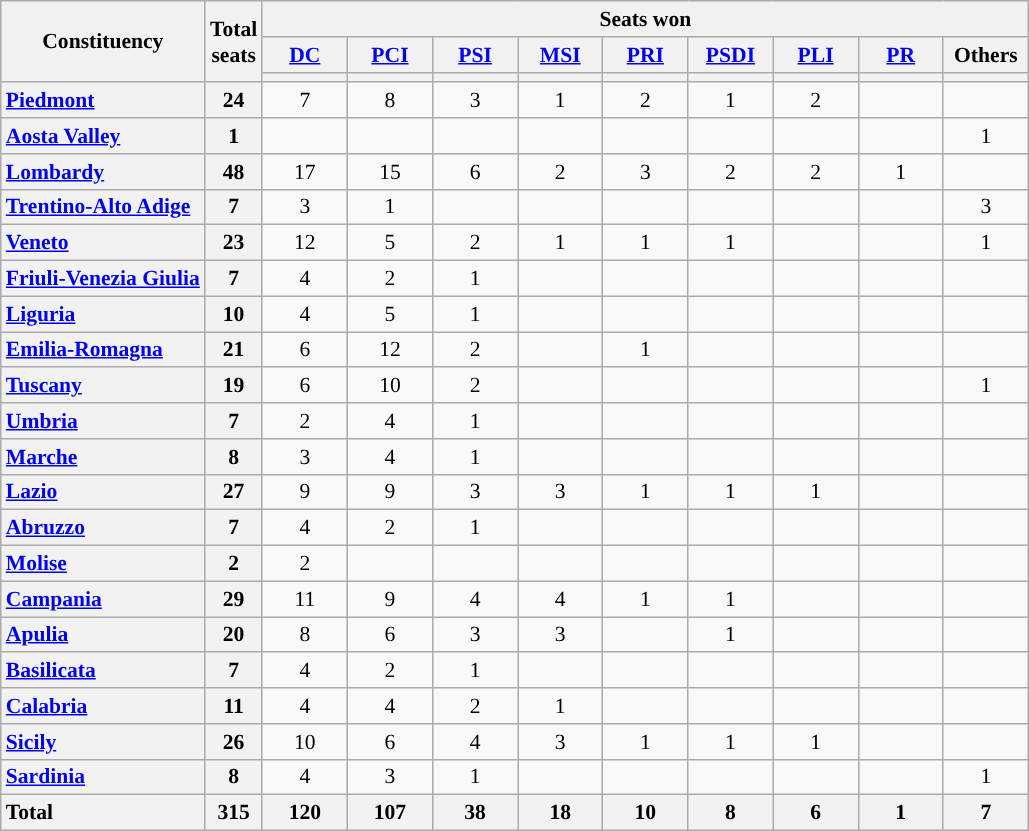<table class="wikitable" style="text-align:center; font-size: 0.9em">
<tr>
<th rowspan="3">Constituency</th>
<th rowspan="3">Total<br>seats</th>
<th colspan="9">Seats won</th>
</tr>
<tr>
<th class="unsortable" style="width:50px;"><a href='#'>DC</a></th>
<th class="unsortable" style="width:50px;"><a href='#'>PCI</a></th>
<th class="unsortable" style="width:50px;"><a href='#'>PSI</a></th>
<th class="unsortable" style="width:50px;"><a href='#'>MSI</a></th>
<th class="unsortable" style="width:50px;"><a href='#'>PRI</a></th>
<th class="unsortable" style="width:50px;"><a href='#'>PSDI</a></th>
<th class="unsortable" style="width:50px;"><a href='#'>PLI</a></th>
<th class="unsortable" style="width:50px;"><a href='#'>PR</a></th>
<th class="unsortable" style="width:50px;">Others</th>
</tr>
<tr>
<th style="background:"></th>
<th style="background:"></th>
<th style="background:"></th>
<th style="background:"></th>
<th style="background:"></th>
<th style="background:"></th>
<th style="background:"></th>
<th style="background:"></th>
<th style="background:"></th>
</tr>
<tr>
<th style="text-align: left;"><a href='#'>Piedmont</a></th>
<th>24</th>
<td>7</td>
<td>8</td>
<td>3</td>
<td>1</td>
<td>2</td>
<td>1</td>
<td>2</td>
<td></td>
<td></td>
</tr>
<tr>
<th style="text-align: left;"><a href='#'>Aosta Valley</a></th>
<th>1</th>
<td></td>
<td></td>
<td></td>
<td></td>
<td></td>
<td></td>
<td></td>
<td></td>
<td>1</td>
</tr>
<tr>
<th style="text-align: left;"><a href='#'>Lombardy</a></th>
<th>48</th>
<td>17</td>
<td>15</td>
<td>6</td>
<td>2</td>
<td>3</td>
<td>2</td>
<td>2</td>
<td>1</td>
<td></td>
</tr>
<tr>
<th style="text-align: left;"><a href='#'>Trentino-Alto Adige</a></th>
<th>7</th>
<td>3</td>
<td>1</td>
<td></td>
<td></td>
<td></td>
<td></td>
<td></td>
<td></td>
<td>3</td>
</tr>
<tr>
<th style="text-align: left;"><a href='#'>Veneto</a></th>
<th>23</th>
<td>12</td>
<td>5</td>
<td>2</td>
<td>1</td>
<td>1</td>
<td>1</td>
<td></td>
<td></td>
<td>1</td>
</tr>
<tr>
<th style="text-align: left;"><a href='#'>Friuli-Venezia Giulia</a></th>
<th>7</th>
<td>4</td>
<td>2</td>
<td>1</td>
<td></td>
<td></td>
<td></td>
<td></td>
<td></td>
<td></td>
</tr>
<tr>
<th style="text-align: left;"><a href='#'>Liguria</a></th>
<th>10</th>
<td>4</td>
<td>5</td>
<td>1</td>
<td></td>
<td></td>
<td></td>
<td></td>
<td></td>
<td></td>
</tr>
<tr>
<th style="text-align: left;"><a href='#'>Emilia-Romagna</a></th>
<th>21</th>
<td>6</td>
<td>12</td>
<td>2</td>
<td></td>
<td>1</td>
<td></td>
<td></td>
<td></td>
<td></td>
</tr>
<tr>
<th style="text-align: left;"><a href='#'>Tuscany</a></th>
<th>19</th>
<td>6</td>
<td>10</td>
<td>2</td>
<td></td>
<td></td>
<td></td>
<td></td>
<td></td>
<td>1</td>
</tr>
<tr>
<th style="text-align: left;"><a href='#'>Umbria</a></th>
<th>7</th>
<td>2</td>
<td>4</td>
<td>1</td>
<td></td>
<td></td>
<td></td>
<td></td>
<td></td>
<td></td>
</tr>
<tr>
<th style="text-align: left;"><a href='#'>Marche</a></th>
<th>8</th>
<td>3</td>
<td>4</td>
<td>1</td>
<td></td>
<td></td>
<td></td>
<td></td>
<td></td>
<td></td>
</tr>
<tr>
<th style="text-align: left;"><a href='#'>Lazio</a></th>
<th>27</th>
<td>9</td>
<td>9</td>
<td>3</td>
<td>3</td>
<td>1</td>
<td>1</td>
<td>1</td>
<td></td>
<td></td>
</tr>
<tr>
<th style="text-align: left;"><a href='#'>Abruzzo</a></th>
<th>7</th>
<td>4</td>
<td>2</td>
<td>1</td>
<td></td>
<td></td>
<td></td>
<td></td>
<td></td>
<td></td>
</tr>
<tr>
<th style="text-align: left;"><a href='#'>Molise</a></th>
<th>2</th>
<td>2</td>
<td></td>
<td></td>
<td></td>
<td></td>
<td></td>
<td></td>
<td></td>
<td></td>
</tr>
<tr>
<th style="text-align: left;"><a href='#'>Campania</a></th>
<th>29</th>
<td>11</td>
<td>9</td>
<td>4</td>
<td>4</td>
<td>1</td>
<td>1</td>
<td></td>
<td></td>
<td></td>
</tr>
<tr>
<th style="text-align: left;"><a href='#'>Apulia</a></th>
<th>20</th>
<td>8</td>
<td>6</td>
<td>3</td>
<td>3</td>
<td></td>
<td>1</td>
<td></td>
<td></td>
<td></td>
</tr>
<tr>
<th style="text-align: left;"><a href='#'>Basilicata</a></th>
<th>7</th>
<td>4</td>
<td>2</td>
<td>1</td>
<td></td>
<td></td>
<td></td>
<td></td>
<td></td>
<td></td>
</tr>
<tr>
<th style="text-align: left;"><a href='#'>Calabria</a></th>
<th>11</th>
<td>4</td>
<td>4</td>
<td>2</td>
<td>1</td>
<td></td>
<td></td>
<td></td>
<td></td>
<td></td>
</tr>
<tr>
<th style="text-align: left;"><a href='#'>Sicily</a></th>
<th>26</th>
<td>10</td>
<td>6</td>
<td>4</td>
<td>3</td>
<td>1</td>
<td>1</td>
<td>1</td>
<td></td>
<td></td>
</tr>
<tr>
<th style="text-align: left;"><a href='#'>Sardinia</a></th>
<th>8</th>
<td>4</td>
<td>3</td>
<td>1</td>
<td></td>
<td></td>
<td></td>
<td></td>
<td></td>
<td>1</td>
</tr>
<tr>
<th style="text-align: left;">Total</th>
<th>315</th>
<th>120</th>
<th>107</th>
<th>38</th>
<th>18</th>
<th>10</th>
<th>8</th>
<th>6</th>
<th>1</th>
<th>7</th>
</tr>
</table>
